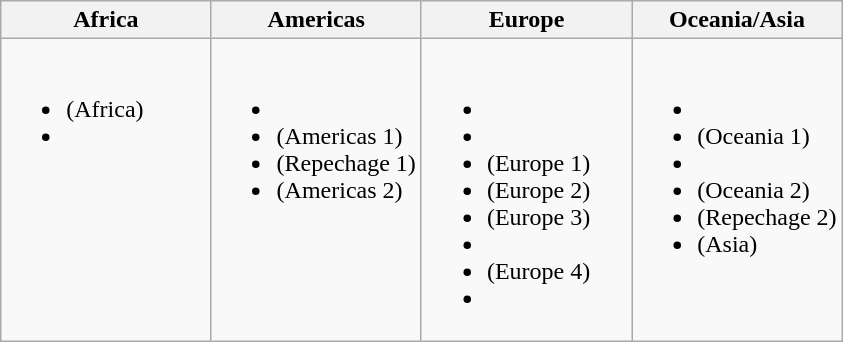<table class="wikitable">
<tr>
<th width=25%>Africa</th>
<th width=25%>Americas</th>
<th width=25%>Europe</th>
<th width=25%>Oceania/Asia</th>
</tr>
<tr style="vertical-align:top">
<td><br><ul><li> (Africa)</li><li></li></ul></td>
<td><br><ul><li></li><li> (Americas 1)</li><li> (Repechage 1)</li><li> (Americas 2)</li></ul></td>
<td><br><ul><li></li><li></li><li> (Europe 1)</li><li> (Europe 2)</li><li> (Europe 3)</li><li></li><li> (Europe 4)</li><li></li></ul></td>
<td><br><ul><li></li><li> (Oceania 1)</li><li></li><li> (Oceania 2)</li><li> (Repechage 2)</li><li> (Asia)</li></ul></td>
</tr>
</table>
